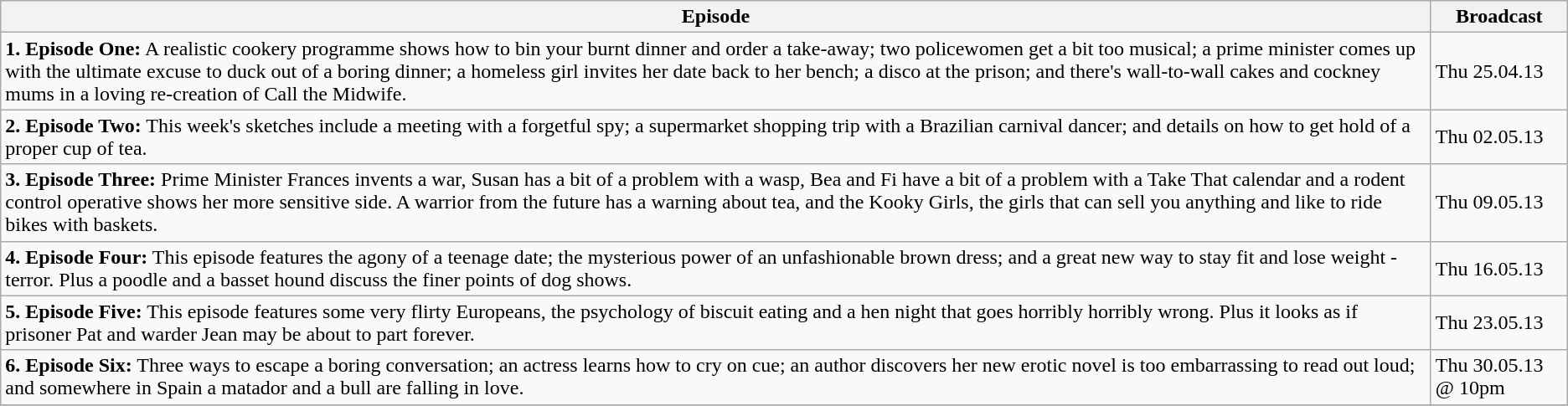<table class="wikitable">
<tr>
<th>Episode</th>
<th>Broadcast</th>
</tr>
<tr>
<td><strong>1. Episode One:</strong> A realistic cookery programme shows how to bin your burnt dinner and order a take-away; two policewomen get a bit too musical; a prime minister comes up with the ultimate excuse to duck out of a boring dinner; a homeless girl invites her date back to her bench; a disco at the prison; and there's wall-to-wall cakes and cockney mums in a loving re-creation of Call the Midwife.</td>
<td>Thu 25.04.13</td>
</tr>
<tr>
<td><strong>2. Episode Two:</strong> This week's sketches include a meeting with a forgetful spy; a supermarket shopping trip with a Brazilian carnival dancer; and details on how to get hold of a proper cup of tea.</td>
<td>Thu 02.05.13</td>
</tr>
<tr>
<td><strong>3. Episode Three:</strong> Prime Minister Frances invents a war, Susan has a bit of a problem with a wasp, Bea and Fi have a bit of a problem with a Take That calendar and a rodent control operative shows her more sensitive side. A warrior from the future has a warning about tea, and the Kooky Girls, the girls that can sell you anything and like to ride bikes with baskets.</td>
<td>Thu 09.05.13</td>
</tr>
<tr>
<td><strong>4. Episode Four:</strong> This episode features the agony of a teenage date; the mysterious power of an unfashionable brown dress; and a great new way to stay fit and lose weight - terror. Plus a poodle and a basset hound discuss the finer points of dog shows.</td>
<td>Thu 16.05.13</td>
</tr>
<tr>
<td><strong>5. Episode Five:</strong> This episode features some very flirty Europeans, the psychology of biscuit eating and a hen night that goes horribly horribly wrong. Plus it looks as if prisoner Pat and warder Jean may be about to part forever.</td>
<td>Thu 23.05.13</td>
</tr>
<tr>
<td><strong>6. Episode Six:</strong> Three ways to escape a boring conversation; an actress learns how to cry on cue; an author discovers her new erotic novel is too embarrassing to read out loud; and somewhere in Spain a matador and a bull are falling in love.</td>
<td>Thu 30.05.13 @ 10pm</td>
</tr>
<tr>
</tr>
</table>
